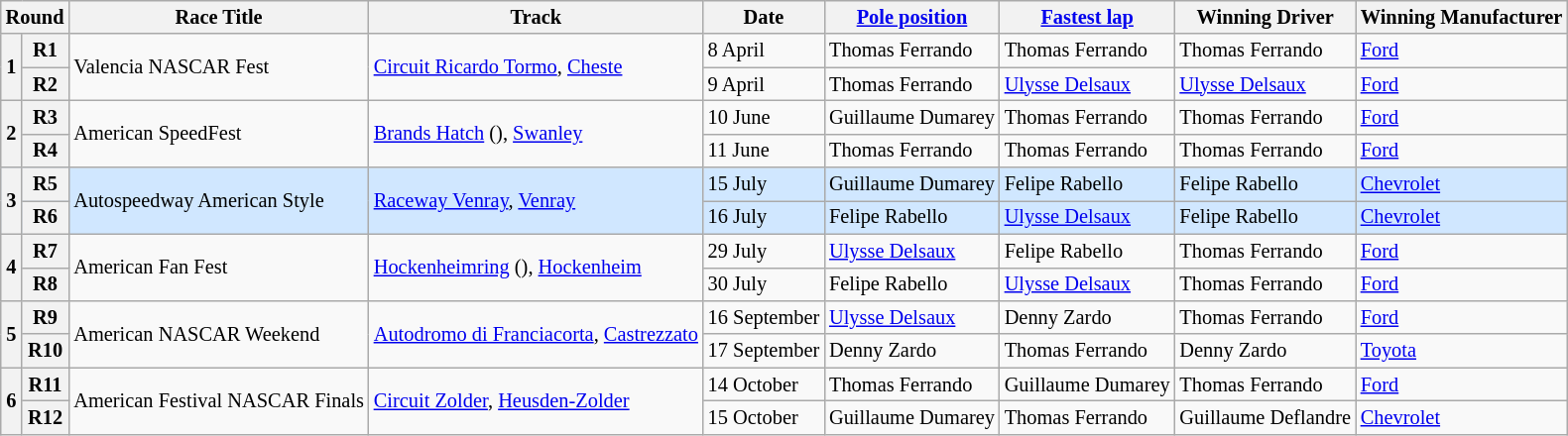<table class="wikitable" style="font-size:85%;">
<tr>
<th colspan=2>Round</th>
<th>Race Title</th>
<th>Track</th>
<th>Date</th>
<th><a href='#'>Pole position</a></th>
<th><a href='#'>Fastest lap</a></th>
<th>Winning Driver</th>
<th>Winning Manufacturer</th>
</tr>
<tr>
<th rowspan=2>1</th>
<th>R1</th>
<td rowspan=2>Valencia NASCAR Fest</td>
<td rowspan=2> <a href='#'>Circuit Ricardo Tormo</a>, <a href='#'>Cheste</a></td>
<td>8 April</td>
<td> Thomas Ferrando</td>
<td> Thomas Ferrando</td>
<td> Thomas Ferrando</td>
<td><a href='#'>Ford</a></td>
</tr>
<tr>
<th>R2</th>
<td>9 April</td>
<td> Thomas Ferrando</td>
<td> <a href='#'>Ulysse Delsaux</a></td>
<td> <a href='#'>Ulysse Delsaux</a></td>
<td><a href='#'>Ford</a></td>
</tr>
<tr>
<th rowspan=2>2</th>
<th>R3</th>
<td rowspan=2>American SpeedFest</td>
<td rowspan=2> <a href='#'>Brands Hatch</a> (), <a href='#'>Swanley</a></td>
<td>10 June</td>
<td> Guillaume Dumarey</td>
<td> Thomas Ferrando</td>
<td> Thomas Ferrando</td>
<td><a href='#'>Ford</a></td>
</tr>
<tr>
<th>R4</th>
<td>11 June</td>
<td> Thomas Ferrando</td>
<td> Thomas Ferrando</td>
<td> Thomas Ferrando</td>
<td><a href='#'>Ford</a></td>
</tr>
<tr style="background:#D0E7FF;">
<th rowspan=2>3</th>
<th>R5</th>
<td rowspan=2>Autospeedway American Style</td>
<td rowspan=2> <a href='#'>Raceway Venray</a>, <a href='#'>Venray</a></td>
<td>15 July</td>
<td> Guillaume Dumarey</td>
<td> Felipe Rabello</td>
<td> Felipe Rabello</td>
<td><a href='#'>Chevrolet</a></td>
</tr>
<tr style="background:#D0E7FF;">
<th>R6</th>
<td>16 July</td>
<td> Felipe Rabello</td>
<td> <a href='#'>Ulysse Delsaux</a></td>
<td> Felipe Rabello</td>
<td><a href='#'>Chevrolet</a></td>
</tr>
<tr>
<th rowspan=2>4</th>
<th>R7</th>
<td rowspan=2>American Fan Fest</td>
<td rowspan=2> <a href='#'>Hockenheimring</a> (), <a href='#'>Hockenheim</a></td>
<td>29 July</td>
<td> <a href='#'>Ulysse Delsaux</a></td>
<td> Felipe Rabello</td>
<td> Thomas Ferrando</td>
<td><a href='#'>Ford</a></td>
</tr>
<tr>
<th>R8</th>
<td>30 July</td>
<td> Felipe Rabello</td>
<td> <a href='#'>Ulysse Delsaux</a></td>
<td> Thomas Ferrando</td>
<td><a href='#'>Ford</a></td>
</tr>
<tr>
<th rowspan=2>5</th>
<th>R9</th>
<td rowspan=2>American NASCAR Weekend</td>
<td rowspan=2> <a href='#'>Autodromo di Franciacorta</a>, <a href='#'>Castrezzato</a></td>
<td>16 September</td>
<td> <a href='#'>Ulysse Delsaux</a></td>
<td> Denny Zardo</td>
<td> Thomas Ferrando</td>
<td><a href='#'>Ford</a></td>
</tr>
<tr>
<th>R10</th>
<td>17 September</td>
<td> Denny Zardo</td>
<td> Thomas Ferrando</td>
<td> Denny Zardo</td>
<td><a href='#'>Toyota</a></td>
</tr>
<tr>
<th rowspan=2>6</th>
<th>R11</th>
<td rowspan=2>American Festival NASCAR Finals</td>
<td rowspan=2> <a href='#'>Circuit Zolder</a>, <a href='#'>Heusden-Zolder</a></td>
<td>14 October</td>
<td> Thomas Ferrando</td>
<td> Guillaume Dumarey</td>
<td> Thomas Ferrando</td>
<td><a href='#'>Ford</a></td>
</tr>
<tr>
<th>R12</th>
<td>15 October</td>
<td> Guillaume Dumarey</td>
<td> Thomas Ferrando</td>
<td> Guillaume Deflandre</td>
<td><a href='#'>Chevrolet</a></td>
</tr>
</table>
